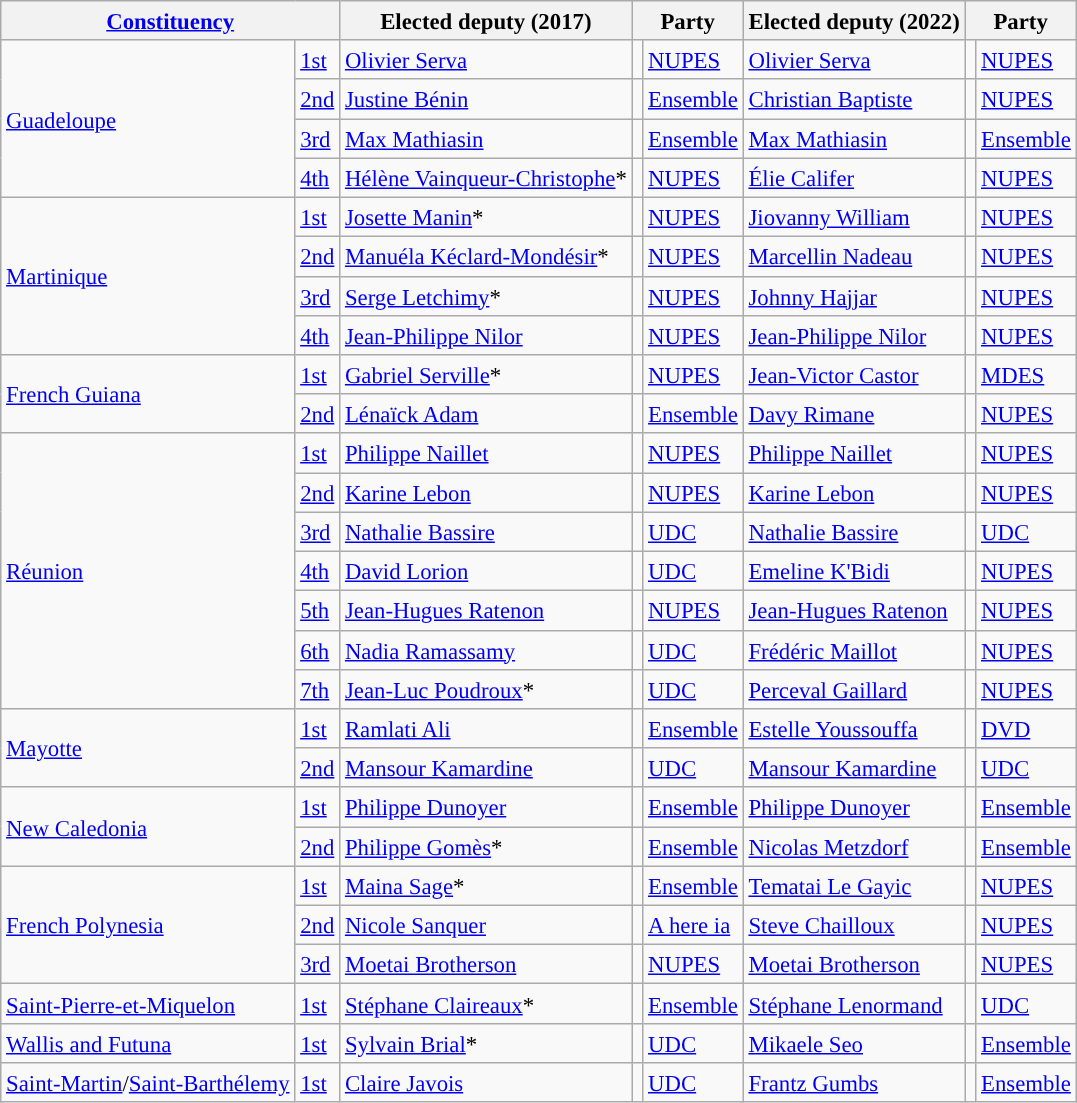<table class="wikitable sortable collapsible" style="font-size:95%; line-height:126%; margin-bottom:0">
<tr>
<th colspan="2" class="unsortable"><a href='#'>Constituency</a></th>
<th class="unsortable">Elected deputy (2017)</th>
<th colspan="2">Party</th>
<th class="unsortable">Elected deputy (2022)</th>
<th colspan="2">Party</th>
</tr>
<tr>
<td rowspan="4"><a href='#'>Guadeloupe</a></td>
<td><a href='#'>1st</a></td>
<td><a href='#'>Olivier Serva</a></td>
<td style="background:"></td>
<td><a href='#'>NUPES</a></td>
<td><a href='#'>Olivier Serva</a></td>
<td style="background:"></td>
<td><a href='#'>NUPES</a></td>
</tr>
<tr>
<td><a href='#'>2nd</a></td>
<td><a href='#'>Justine Bénin</a></td>
<td style="background:"></td>
<td><a href='#'>Ensemble</a></td>
<td><a href='#'>Christian Baptiste</a></td>
<td style="background:"></td>
<td><a href='#'>NUPES</a></td>
</tr>
<tr>
<td><a href='#'>3rd</a></td>
<td><a href='#'>Max Mathiasin</a></td>
<td style="background:"></td>
<td><a href='#'>Ensemble</a></td>
<td><a href='#'>Max Mathiasin</a></td>
<td style="background:"></td>
<td><a href='#'>Ensemble</a></td>
</tr>
<tr>
<td><a href='#'>4th</a></td>
<td><a href='#'>Hélène Vainqueur-Christophe</a>*</td>
<td style="background:"></td>
<td><a href='#'>NUPES</a></td>
<td><a href='#'>Élie Califer</a></td>
<td style="background:"></td>
<td><a href='#'>NUPES</a></td>
</tr>
<tr>
<td rowspan="4"><a href='#'>Martinique</a></td>
<td><a href='#'>1st</a></td>
<td><a href='#'>Josette Manin</a>*</td>
<td style="background:"></td>
<td><a href='#'>NUPES</a></td>
<td><a href='#'>Jiovanny William</a></td>
<td style="background:"></td>
<td><a href='#'>NUPES</a></td>
</tr>
<tr>
<td><a href='#'>2nd</a></td>
<td><a href='#'>Manuéla Kéclard-Mondésir</a>*</td>
<td style="background:"></td>
<td><a href='#'>NUPES</a></td>
<td><a href='#'>Marcellin Nadeau</a></td>
<td style="background:"></td>
<td><a href='#'>NUPES</a></td>
</tr>
<tr>
<td><a href='#'>3rd</a></td>
<td><a href='#'>Serge Letchimy</a>*</td>
<td style="background:"></td>
<td><a href='#'>NUPES</a></td>
<td><a href='#'>Johnny Hajjar</a></td>
<td style="background:"></td>
<td><a href='#'>NUPES</a></td>
</tr>
<tr>
<td><a href='#'>4th</a></td>
<td><a href='#'>Jean-Philippe Nilor</a></td>
<td style="background:"></td>
<td><a href='#'>NUPES</a></td>
<td><a href='#'>Jean-Philippe Nilor</a></td>
<td style="background:"></td>
<td><a href='#'>NUPES</a></td>
</tr>
<tr>
<td rowspan="2"><a href='#'>French Guiana</a></td>
<td><a href='#'>1st</a></td>
<td><a href='#'>Gabriel Serville</a>*</td>
<td style="background:"></td>
<td><a href='#'>NUPES</a></td>
<td><a href='#'>Jean-Victor Castor</a></td>
<td style="background:"></td>
<td><a href='#'>MDES</a></td>
</tr>
<tr>
<td><a href='#'>2nd</a></td>
<td><a href='#'>Lénaïck Adam</a></td>
<td style="background:"></td>
<td><a href='#'>Ensemble</a></td>
<td><a href='#'>Davy Rimane</a></td>
<td style="background:"></td>
<td><a href='#'>NUPES</a></td>
</tr>
<tr>
<td rowspan="7"><a href='#'>Réunion</a></td>
<td><a href='#'>1st</a></td>
<td><a href='#'>Philippe Naillet</a></td>
<td style="background:"></td>
<td><a href='#'>NUPES</a></td>
<td><a href='#'>Philippe Naillet</a></td>
<td style="background:"></td>
<td><a href='#'>NUPES</a></td>
</tr>
<tr>
<td><a href='#'>2nd</a></td>
<td><a href='#'>Karine Lebon</a></td>
<td style="background:"></td>
<td><a href='#'>NUPES</a></td>
<td><a href='#'>Karine Lebon</a></td>
<td style="background:"></td>
<td><a href='#'>NUPES</a></td>
</tr>
<tr>
<td><a href='#'>3rd</a></td>
<td><a href='#'>Nathalie Bassire</a></td>
<td style="background:"></td>
<td><a href='#'>UDC</a></td>
<td><a href='#'>Nathalie Bassire</a></td>
<td style="background:"></td>
<td><a href='#'>UDC</a></td>
</tr>
<tr>
<td><a href='#'>4th</a></td>
<td><a href='#'>David Lorion</a></td>
<td style="background:"></td>
<td><a href='#'>UDC</a></td>
<td><a href='#'>Emeline K'Bidi</a></td>
<td style="background:"></td>
<td><a href='#'>NUPES</a></td>
</tr>
<tr>
<td><a href='#'>5th</a></td>
<td><a href='#'>Jean-Hugues Ratenon</a></td>
<td style="background:"></td>
<td><a href='#'>NUPES</a></td>
<td><a href='#'>Jean-Hugues Ratenon</a></td>
<td style="background:"></td>
<td><a href='#'>NUPES</a></td>
</tr>
<tr>
<td><a href='#'>6th</a></td>
<td><a href='#'>Nadia Ramassamy</a></td>
<td style="background:"></td>
<td><a href='#'>UDC</a></td>
<td><a href='#'>Frédéric Maillot</a></td>
<td style="background:"></td>
<td><a href='#'>NUPES</a></td>
</tr>
<tr>
<td><a href='#'>7th</a></td>
<td><a href='#'>Jean-Luc Poudroux</a>*</td>
<td style="background:"></td>
<td><a href='#'>UDC</a></td>
<td><a href='#'>Perceval Gaillard</a></td>
<td style="background:"></td>
<td><a href='#'>NUPES</a></td>
</tr>
<tr>
<td rowspan="2"><a href='#'>Mayotte</a></td>
<td><a href='#'>1st</a></td>
<td><a href='#'>Ramlati Ali</a></td>
<td style="background:"></td>
<td><a href='#'>Ensemble</a></td>
<td><a href='#'>Estelle Youssouffa</a></td>
<td style="background:"></td>
<td><a href='#'>DVD</a></td>
</tr>
<tr>
<td><a href='#'>2nd</a></td>
<td><a href='#'>Mansour Kamardine</a></td>
<td style="background:"></td>
<td><a href='#'>UDC</a></td>
<td><a href='#'>Mansour Kamardine</a></td>
<td style="background:"></td>
<td><a href='#'>UDC</a></td>
</tr>
<tr>
<td rowspan="2"><a href='#'>New Caledonia</a></td>
<td><a href='#'>1st</a></td>
<td><a href='#'>Philippe Dunoyer</a></td>
<td style="background:"></td>
<td><a href='#'>Ensemble</a></td>
<td><a href='#'>Philippe Dunoyer</a></td>
<td style="background:"></td>
<td><a href='#'>Ensemble</a></td>
</tr>
<tr>
<td><a href='#'>2nd</a></td>
<td><a href='#'>Philippe Gomès</a>*</td>
<td style="background:"></td>
<td><a href='#'>Ensemble</a></td>
<td><a href='#'>Nicolas Metzdorf</a></td>
<td style="background:"></td>
<td><a href='#'>Ensemble</a></td>
</tr>
<tr>
<td rowspan="3"><a href='#'>French Polynesia</a></td>
<td><a href='#'>1st</a></td>
<td><a href='#'>Maina Sage</a>*</td>
<td style="background:"></td>
<td><a href='#'>Ensemble</a></td>
<td><a href='#'>Tematai Le Gayic</a></td>
<td style="background:"></td>
<td><a href='#'>NUPES</a></td>
</tr>
<tr>
<td><a href='#'>2nd</a></td>
<td><a href='#'>Nicole Sanquer</a></td>
<td style="background:"></td>
<td><a href='#'>A here ia</a></td>
<td><a href='#'>Steve Chailloux</a></td>
<td style="background:"></td>
<td><a href='#'>NUPES</a></td>
</tr>
<tr>
<td><a href='#'>3rd</a></td>
<td><a href='#'>Moetai Brotherson</a></td>
<td style="background:"></td>
<td><a href='#'>NUPES</a></td>
<td><a href='#'>Moetai Brotherson</a></td>
<td style="background:"></td>
<td><a href='#'>NUPES</a></td>
</tr>
<tr>
<td><a href='#'>Saint-Pierre-et-Miquelon</a></td>
<td><a href='#'>1st</a></td>
<td><a href='#'>Stéphane Claireaux</a>*</td>
<td style="background:"></td>
<td><a href='#'>Ensemble</a></td>
<td><a href='#'>Stéphane Lenormand</a></td>
<td style="background:"></td>
<td><a href='#'>UDC</a></td>
</tr>
<tr>
<td><a href='#'>Wallis and Futuna</a></td>
<td><a href='#'>1st</a></td>
<td><a href='#'>Sylvain Brial</a>*</td>
<td style="background:"></td>
<td><a href='#'>UDC</a></td>
<td><a href='#'>Mikaele Seo</a></td>
<td style="background:"></td>
<td><a href='#'>Ensemble</a></td>
</tr>
<tr>
<td><a href='#'>Saint-Martin</a>/<a href='#'>Saint-Barthélemy</a></td>
<td><a href='#'>1st</a></td>
<td><a href='#'>Claire Javois</a></td>
<td style="background:"></td>
<td><a href='#'>UDC</a></td>
<td><a href='#'>Frantz Gumbs</a></td>
<td style="background:"></td>
<td><a href='#'>Ensemble</a></td>
</tr>
</table>
